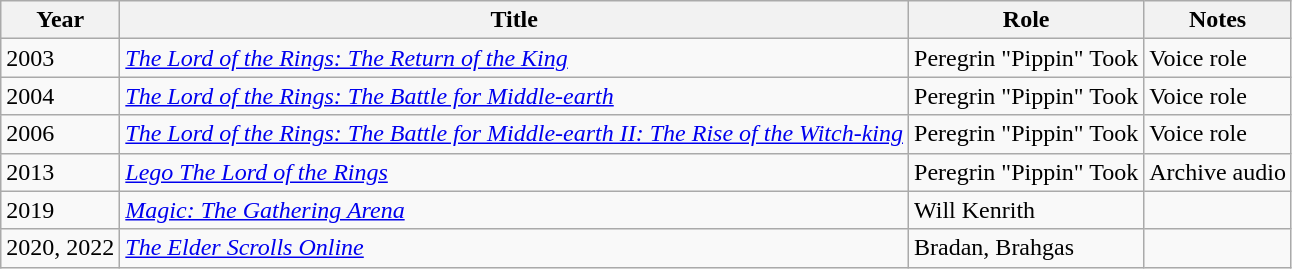<table class="wikitable sortable">
<tr>
<th>Year</th>
<th>Title</th>
<th>Role</th>
<th class="unsortable">Notes</th>
</tr>
<tr>
<td>2003</td>
<td><em><a href='#'>The Lord of the Rings: The Return of the King</a></em></td>
<td>Peregrin "Pippin" Took</td>
<td>Voice role</td>
</tr>
<tr>
<td>2004</td>
<td><em><a href='#'>The Lord of the Rings: The Battle for Middle-earth</a></em></td>
<td>Peregrin "Pippin" Took</td>
<td>Voice role</td>
</tr>
<tr>
<td>2006</td>
<td><em><a href='#'>The Lord of the Rings: The Battle for Middle-earth II: The Rise of the Witch-king</a></em></td>
<td>Peregrin "Pippin" Took</td>
<td>Voice role</td>
</tr>
<tr>
<td>2013</td>
<td><em><a href='#'>Lego The Lord of the Rings</a></em></td>
<td>Peregrin "Pippin" Took</td>
<td>Archive audio</td>
</tr>
<tr>
<td>2019</td>
<td><em><a href='#'>Magic: The Gathering Arena</a></em></td>
<td>Will Kenrith</td>
<td></td>
</tr>
<tr>
<td>2020, 2022</td>
<td><em><a href='#'>The Elder Scrolls Online</a></em></td>
<td>Bradan, Brahgas</td>
<td></td>
</tr>
</table>
